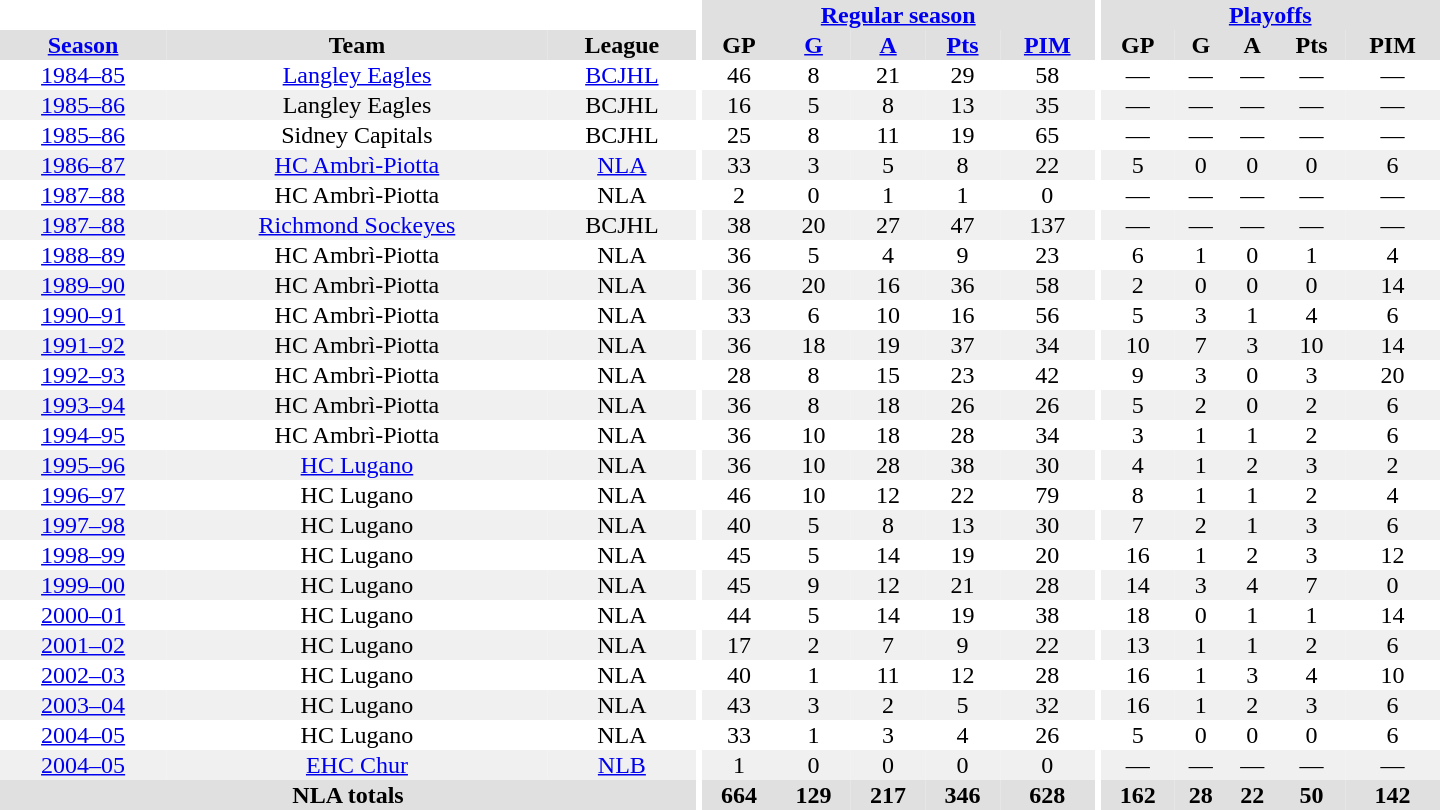<table border="0" cellpadding="1" cellspacing="0" style="text-align:center; width:60em">
<tr bgcolor="#e0e0e0">
<th colspan="3" bgcolor="#ffffff"></th>
<th rowspan="99" bgcolor="#ffffff"></th>
<th colspan="5"><a href='#'>Regular season</a></th>
<th rowspan="99" bgcolor="#ffffff"></th>
<th colspan="5"><a href='#'>Playoffs</a></th>
</tr>
<tr bgcolor="#e0e0e0">
<th><a href='#'>Season</a></th>
<th>Team</th>
<th>League</th>
<th>GP</th>
<th><a href='#'>G</a></th>
<th><a href='#'>A</a></th>
<th><a href='#'>Pts</a></th>
<th><a href='#'>PIM</a></th>
<th>GP</th>
<th>G</th>
<th>A</th>
<th>Pts</th>
<th>PIM</th>
</tr>
<tr>
<td><a href='#'>1984–85</a></td>
<td><a href='#'>Langley Eagles</a></td>
<td><a href='#'>BCJHL</a></td>
<td>46</td>
<td>8</td>
<td>21</td>
<td>29</td>
<td>58</td>
<td>—</td>
<td>—</td>
<td>—</td>
<td>—</td>
<td>—</td>
</tr>
<tr bgcolor="#f0f0f0">
<td><a href='#'>1985–86</a></td>
<td>Langley Eagles</td>
<td>BCJHL</td>
<td>16</td>
<td>5</td>
<td>8</td>
<td>13</td>
<td>35</td>
<td>—</td>
<td>—</td>
<td>—</td>
<td>—</td>
<td>—</td>
</tr>
<tr>
<td><a href='#'>1985–86</a></td>
<td>Sidney Capitals</td>
<td>BCJHL</td>
<td>25</td>
<td>8</td>
<td>11</td>
<td>19</td>
<td>65</td>
<td>—</td>
<td>—</td>
<td>—</td>
<td>—</td>
<td>—</td>
</tr>
<tr bgcolor="#f0f0f0">
<td><a href='#'>1986–87</a></td>
<td><a href='#'>HC Ambrì-Piotta</a></td>
<td><a href='#'>NLA</a></td>
<td>33</td>
<td>3</td>
<td>5</td>
<td>8</td>
<td>22</td>
<td>5</td>
<td>0</td>
<td>0</td>
<td>0</td>
<td>6</td>
</tr>
<tr>
<td><a href='#'>1987–88</a></td>
<td>HC Ambrì-Piotta</td>
<td>NLA</td>
<td>2</td>
<td>0</td>
<td>1</td>
<td>1</td>
<td>0</td>
<td>—</td>
<td>—</td>
<td>—</td>
<td>—</td>
<td>—</td>
</tr>
<tr bgcolor="#f0f0f0">
<td><a href='#'>1987–88</a></td>
<td><a href='#'>Richmond Sockeyes</a></td>
<td>BCJHL</td>
<td>38</td>
<td>20</td>
<td>27</td>
<td>47</td>
<td>137</td>
<td>—</td>
<td>—</td>
<td>—</td>
<td>—</td>
<td>—</td>
</tr>
<tr>
<td><a href='#'>1988–89</a></td>
<td>HC Ambrì-Piotta</td>
<td>NLA</td>
<td>36</td>
<td>5</td>
<td>4</td>
<td>9</td>
<td>23</td>
<td>6</td>
<td>1</td>
<td>0</td>
<td>1</td>
<td>4</td>
</tr>
<tr bgcolor="#f0f0f0">
<td><a href='#'>1989–90</a></td>
<td>HC Ambrì-Piotta</td>
<td>NLA</td>
<td>36</td>
<td>20</td>
<td>16</td>
<td>36</td>
<td>58</td>
<td>2</td>
<td>0</td>
<td>0</td>
<td>0</td>
<td>14</td>
</tr>
<tr>
<td><a href='#'>1990–91</a></td>
<td>HC Ambrì-Piotta</td>
<td>NLA</td>
<td>33</td>
<td>6</td>
<td>10</td>
<td>16</td>
<td>56</td>
<td>5</td>
<td>3</td>
<td>1</td>
<td>4</td>
<td>6</td>
</tr>
<tr bgcolor="#f0f0f0">
<td><a href='#'>1991–92</a></td>
<td>HC Ambrì-Piotta</td>
<td>NLA</td>
<td>36</td>
<td>18</td>
<td>19</td>
<td>37</td>
<td>34</td>
<td>10</td>
<td>7</td>
<td>3</td>
<td>10</td>
<td>14</td>
</tr>
<tr>
<td><a href='#'>1992–93</a></td>
<td>HC Ambrì-Piotta</td>
<td>NLA</td>
<td>28</td>
<td>8</td>
<td>15</td>
<td>23</td>
<td>42</td>
<td>9</td>
<td>3</td>
<td>0</td>
<td>3</td>
<td>20</td>
</tr>
<tr bgcolor="#f0f0f0">
<td><a href='#'>1993–94</a></td>
<td>HC Ambrì-Piotta</td>
<td>NLA</td>
<td>36</td>
<td>8</td>
<td>18</td>
<td>26</td>
<td>26</td>
<td>5</td>
<td>2</td>
<td>0</td>
<td>2</td>
<td>6</td>
</tr>
<tr>
<td><a href='#'>1994–95</a></td>
<td>HC Ambrì-Piotta</td>
<td>NLA</td>
<td>36</td>
<td>10</td>
<td>18</td>
<td>28</td>
<td>34</td>
<td>3</td>
<td>1</td>
<td>1</td>
<td>2</td>
<td>6</td>
</tr>
<tr bgcolor="#f0f0f0">
<td><a href='#'>1995–96</a></td>
<td><a href='#'>HC Lugano</a></td>
<td>NLA</td>
<td>36</td>
<td>10</td>
<td>28</td>
<td>38</td>
<td>30</td>
<td>4</td>
<td>1</td>
<td>2</td>
<td>3</td>
<td>2</td>
</tr>
<tr>
<td><a href='#'>1996–97</a></td>
<td>HC Lugano</td>
<td>NLA</td>
<td>46</td>
<td>10</td>
<td>12</td>
<td>22</td>
<td>79</td>
<td>8</td>
<td>1</td>
<td>1</td>
<td>2</td>
<td>4</td>
</tr>
<tr bgcolor="#f0f0f0">
<td><a href='#'>1997–98</a></td>
<td>HC Lugano</td>
<td>NLA</td>
<td>40</td>
<td>5</td>
<td>8</td>
<td>13</td>
<td>30</td>
<td>7</td>
<td>2</td>
<td>1</td>
<td>3</td>
<td>6</td>
</tr>
<tr>
<td><a href='#'>1998–99</a></td>
<td>HC Lugano</td>
<td>NLA</td>
<td>45</td>
<td>5</td>
<td>14</td>
<td>19</td>
<td>20</td>
<td>16</td>
<td>1</td>
<td>2</td>
<td>3</td>
<td>12</td>
</tr>
<tr bgcolor="#f0f0f0">
<td><a href='#'>1999–00</a></td>
<td>HC Lugano</td>
<td>NLA</td>
<td>45</td>
<td>9</td>
<td>12</td>
<td>21</td>
<td>28</td>
<td>14</td>
<td>3</td>
<td>4</td>
<td>7</td>
<td>0</td>
</tr>
<tr>
<td><a href='#'>2000–01</a></td>
<td>HC Lugano</td>
<td>NLA</td>
<td>44</td>
<td>5</td>
<td>14</td>
<td>19</td>
<td>38</td>
<td>18</td>
<td>0</td>
<td>1</td>
<td>1</td>
<td>14</td>
</tr>
<tr bgcolor="#f0f0f0">
<td><a href='#'>2001–02</a></td>
<td>HC Lugano</td>
<td>NLA</td>
<td>17</td>
<td>2</td>
<td>7</td>
<td>9</td>
<td>22</td>
<td>13</td>
<td>1</td>
<td>1</td>
<td>2</td>
<td>6</td>
</tr>
<tr>
<td><a href='#'>2002–03</a></td>
<td>HC Lugano</td>
<td>NLA</td>
<td>40</td>
<td>1</td>
<td>11</td>
<td>12</td>
<td>28</td>
<td>16</td>
<td>1</td>
<td>3</td>
<td>4</td>
<td>10</td>
</tr>
<tr bgcolor="#f0f0f0">
<td><a href='#'>2003–04</a></td>
<td>HC Lugano</td>
<td>NLA</td>
<td>43</td>
<td>3</td>
<td>2</td>
<td>5</td>
<td>32</td>
<td>16</td>
<td>1</td>
<td>2</td>
<td>3</td>
<td>6</td>
</tr>
<tr>
<td><a href='#'>2004–05</a></td>
<td>HC Lugano</td>
<td>NLA</td>
<td>33</td>
<td>1</td>
<td>3</td>
<td>4</td>
<td>26</td>
<td>5</td>
<td>0</td>
<td>0</td>
<td>0</td>
<td>6</td>
</tr>
<tr bgcolor="#f0f0f0">
<td><a href='#'>2004–05</a></td>
<td><a href='#'>EHC Chur</a></td>
<td><a href='#'>NLB</a></td>
<td>1</td>
<td>0</td>
<td>0</td>
<td>0</td>
<td>0</td>
<td>—</td>
<td>—</td>
<td>—</td>
<td>—</td>
<td>—</td>
</tr>
<tr>
</tr>
<tr ALIGN="center" bgcolor="#e0e0e0">
<th colspan="3">NLA totals</th>
<th ALIGN="center">664</th>
<th ALIGN="center">129</th>
<th ALIGN="center">217</th>
<th ALIGN="center">346</th>
<th ALIGN="center">628</th>
<th ALIGN="center">162</th>
<th ALIGN="center">28</th>
<th ALIGN="center">22</th>
<th ALIGN="center">50</th>
<th ALIGN="center">142</th>
</tr>
</table>
